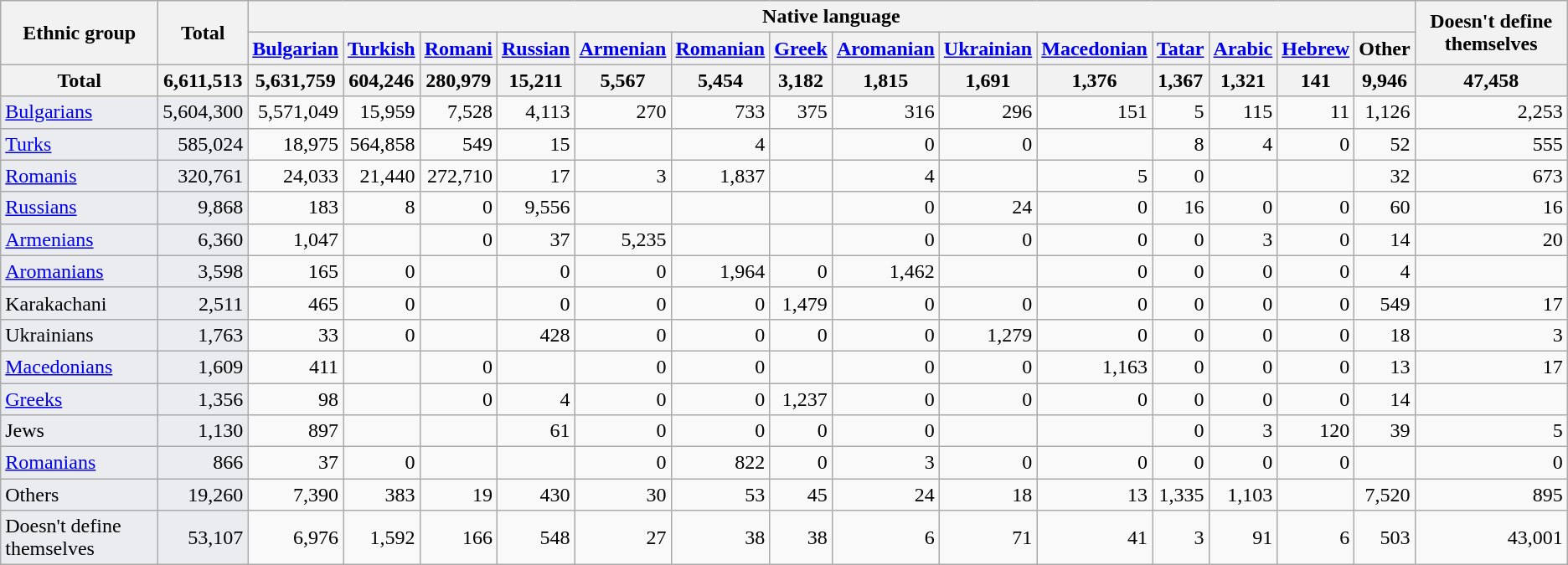<table class="wikitable sortable" style="text-align:right;">
<tr>
<th rowspan="2">Ethnic group</th>
<th rowspan="2">Total</th>
<th colspan="14">Native language</th>
<th rowspan="2">Doesn't define themselves</th>
</tr>
<tr valign="top">
<th><a href='#'>Bulgarian</a></th>
<th><a href='#'>Turkish</a></th>
<th><a href='#'>Romani</a></th>
<th><a href='#'>Russian</a></th>
<th><a href='#'>Armenian</a></th>
<th><a href='#'>Romanian</a></th>
<th><a href='#'>Greek</a></th>
<th><a href='#'>Aromanian</a></th>
<th><a href='#'>Ukrainian</a></th>
<th><a href='#'>Macedonian</a></th>
<th><a href='#'>Tatar</a></th>
<th><a href='#'>Arabic</a></th>
<th><a href='#'>Hebrew</a></th>
<th>Other</th>
</tr>
<tr valign="top">
<th align="center">Total</th>
<th>6,611,513</th>
<th>5,631,759</th>
<th>604,246</th>
<th>280,979</th>
<th>15,211</th>
<th>5,567</th>
<th>5,454</th>
<th>3,182</th>
<th>1,815</th>
<th>1,691</th>
<th>1,376</th>
<th>1,367</th>
<th>1,321</th>
<th>141</th>
<th>9,946</th>
<th>47,458</th>
</tr>
<tr>
<td align="left" bgcolor="#eaecf0"><a href='#'>Bulgarians</a></td>
<td bgcolor="#eaecf0">5,604,300</td>
<td>5,571,049</td>
<td>15,959</td>
<td>7,528</td>
<td>4,113</td>
<td>270</td>
<td>733</td>
<td>375</td>
<td>316</td>
<td>296</td>
<td>151</td>
<td>5</td>
<td>115</td>
<td>11</td>
<td>1,126</td>
<td>2,253</td>
</tr>
<tr>
<td align="left" bgcolor="#eaecf0"><a href='#'>Turks</a></td>
<td bgcolor="#eaecf0">585,024</td>
<td>18,975</td>
<td>564,858</td>
<td>549</td>
<td>15</td>
<td></td>
<td>4</td>
<td></td>
<td>0</td>
<td>0</td>
<td></td>
<td>8</td>
<td>4</td>
<td>0</td>
<td>52</td>
<td>555</td>
</tr>
<tr>
<td align="left" bgcolor="#eaecf0"><a href='#'>Romanis</a></td>
<td bgcolor="#eaecf0">320,761</td>
<td>24,033</td>
<td>21,440</td>
<td>272,710</td>
<td>17</td>
<td>3</td>
<td>1,837</td>
<td></td>
<td>4</td>
<td></td>
<td>5</td>
<td>0</td>
<td></td>
<td></td>
<td>32</td>
<td>673</td>
</tr>
<tr>
<td align="left" bgcolor="#eaecf0"><a href='#'>Russians</a></td>
<td bgcolor="#eaecf0">9,868</td>
<td>183</td>
<td>8</td>
<td>0</td>
<td>9,556</td>
<td></td>
<td></td>
<td></td>
<td>0</td>
<td>24</td>
<td>0</td>
<td>16</td>
<td>0</td>
<td>0</td>
<td>60</td>
<td>16</td>
</tr>
<tr>
<td align="left" bgcolor="#eaecf0"><a href='#'>Armenians</a></td>
<td bgcolor="#eaecf0">6,360</td>
<td>1,047</td>
<td></td>
<td>0</td>
<td>37</td>
<td>5,235</td>
<td></td>
<td></td>
<td>0</td>
<td>0</td>
<td>0</td>
<td>0</td>
<td>3</td>
<td>0</td>
<td>14</td>
<td>20</td>
</tr>
<tr>
<td align="left" bgcolor="#eaecf0"><a href='#'>Aromanians</a></td>
<td bgcolor="#eaecf0">3,598</td>
<td>165</td>
<td>0</td>
<td></td>
<td>0</td>
<td>0</td>
<td>1,964</td>
<td>0</td>
<td>1,462</td>
<td></td>
<td>0</td>
<td>0</td>
<td>0</td>
<td>0</td>
<td>4</td>
<td></td>
</tr>
<tr>
<td align="left" bgcolor="#eaecf0">Karakachani</td>
<td bgcolor="#eaecf0">2,511</td>
<td>465</td>
<td>0</td>
<td></td>
<td>0</td>
<td>0</td>
<td>0</td>
<td>1,479</td>
<td>0</td>
<td>0</td>
<td>0</td>
<td>0</td>
<td>0</td>
<td>0</td>
<td>549</td>
<td>17</td>
</tr>
<tr>
<td align="left" bgcolor="#eaecf0">Ukrainians</td>
<td bgcolor="#eaecf0">1,763</td>
<td>33</td>
<td>0</td>
<td></td>
<td>428</td>
<td>0</td>
<td>0</td>
<td>0</td>
<td>0</td>
<td>1,279</td>
<td>0</td>
<td>0</td>
<td>0</td>
<td>0</td>
<td>18</td>
<td>3</td>
</tr>
<tr>
<td align="left" bgcolor="#eaecf0"><a href='#'>Macedonians</a></td>
<td bgcolor="#eaecf0">1,609</td>
<td>411</td>
<td></td>
<td>0</td>
<td></td>
<td>0</td>
<td>0</td>
<td></td>
<td>0</td>
<td>0</td>
<td>1,163</td>
<td>0</td>
<td>0</td>
<td>0</td>
<td>13</td>
<td>17</td>
</tr>
<tr>
<td align="left" bgcolor="#eaecf0"><a href='#'>Greeks</a></td>
<td bgcolor="#eaecf0">1,356</td>
<td>98</td>
<td></td>
<td>0</td>
<td>4</td>
<td>0</td>
<td>0</td>
<td>1,237</td>
<td>0</td>
<td>0</td>
<td>0</td>
<td>0</td>
<td>0</td>
<td>0</td>
<td>14</td>
<td></td>
</tr>
<tr>
<td align="left" bgcolor="#eaecf0">Jews</td>
<td bgcolor="#eaecf0">1,130</td>
<td>897</td>
<td></td>
<td></td>
<td>61</td>
<td>0</td>
<td>0</td>
<td>0</td>
<td>0</td>
<td></td>
<td></td>
<td>0</td>
<td>3</td>
<td>120</td>
<td>39</td>
<td>5</td>
</tr>
<tr>
<td align="left" bgcolor="#eaecf0"><a href='#'>Romanians</a></td>
<td bgcolor="#eaecf0">866</td>
<td>37</td>
<td>0</td>
<td></td>
<td></td>
<td>0</td>
<td>822</td>
<td>0</td>
<td>3</td>
<td>0</td>
<td>0</td>
<td>0</td>
<td>0</td>
<td>0</td>
<td></td>
<td>0</td>
</tr>
<tr>
<td align="left" bgcolor="#eaecf0">Others</td>
<td bgcolor="#eaecf0">19,260</td>
<td>7,390</td>
<td>383</td>
<td>19</td>
<td>430</td>
<td>30</td>
<td>53</td>
<td>45</td>
<td>24</td>
<td>18</td>
<td>13</td>
<td>1,335</td>
<td>1,103</td>
<td></td>
<td>7,520</td>
<td>895</td>
</tr>
<tr>
<td align="left" bgcolor="#eaecf0">Doesn't define themselves</td>
<td bgcolor="#eaecf0">53,107</td>
<td>6,976</td>
<td>1,592</td>
<td>166</td>
<td>548</td>
<td>27</td>
<td>38</td>
<td>38</td>
<td>6</td>
<td>71</td>
<td>41</td>
<td>3</td>
<td>91</td>
<td>6</td>
<td>503</td>
<td>43,001</td>
</tr>
</table>
